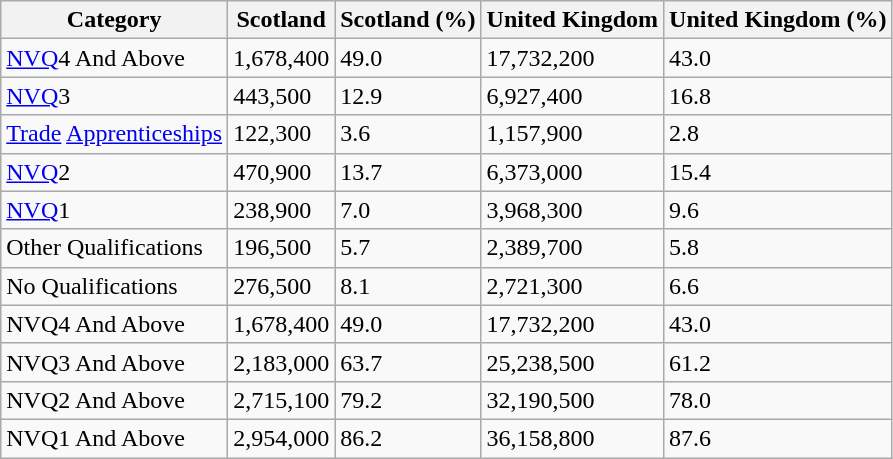<table class="wikitable sortable static-row-numbers static-row-header-text">
<tr>
<th>Category</th>
<th>Scotland</th>
<th>Scotland (%)</th>
<th>United Kingdom</th>
<th>United Kingdom (%)</th>
</tr>
<tr>
<td><a href='#'>NVQ</a>4 And Above</td>
<td>1,678,400</td>
<td>49.0</td>
<td>17,732,200</td>
<td>43.0</td>
</tr>
<tr>
<td><a href='#'>NVQ</a>3</td>
<td>443,500</td>
<td>12.9</td>
<td>6,927,400</td>
<td>16.8</td>
</tr>
<tr>
<td><a href='#'>Trade</a> <a href='#'>Apprenticeships</a></td>
<td>122,300</td>
<td>3.6</td>
<td>1,157,900</td>
<td>2.8</td>
</tr>
<tr>
<td><a href='#'>NVQ</a>2</td>
<td>470,900</td>
<td>13.7</td>
<td>6,373,000</td>
<td>15.4</td>
</tr>
<tr>
<td><a href='#'>NVQ</a>1</td>
<td>238,900</td>
<td>7.0</td>
<td>3,968,300</td>
<td>9.6</td>
</tr>
<tr>
<td>Other Qualifications</td>
<td>196,500</td>
<td>5.7</td>
<td>2,389,700</td>
<td>5.8</td>
</tr>
<tr>
<td>No Qualifications</td>
<td>276,500</td>
<td>8.1</td>
<td>2,721,300</td>
<td>6.6</td>
</tr>
<tr>
<td>NVQ4 And Above</td>
<td>1,678,400</td>
<td>49.0</td>
<td>17,732,200</td>
<td>43.0</td>
</tr>
<tr>
<td>NVQ3 And Above</td>
<td>2,183,000</td>
<td>63.7</td>
<td>25,238,500</td>
<td>61.2</td>
</tr>
<tr>
<td>NVQ2 And Above</td>
<td>2,715,100</td>
<td>79.2</td>
<td>32,190,500</td>
<td>78.0</td>
</tr>
<tr>
<td>NVQ1 And Above</td>
<td>2,954,000</td>
<td>86.2</td>
<td>36,158,800</td>
<td>87.6</td>
</tr>
</table>
